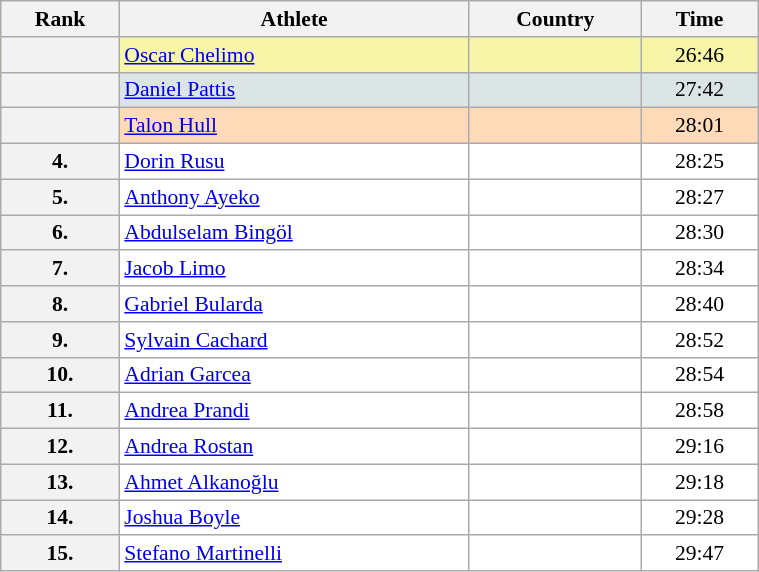<table class="wikitable" width=40% style="font-size:90%; text-align:center;">
<tr align=center bgcolor="#EFEFEF">
<th>Rank</th>
<th align=left>Athlete</th>
<th align=left>Country</th>
<th>Time</th>
</tr>
<tr align="center" valign="top" bgcolor="#F7F6A8">
<th></th>
<td align=left><a href='#'>Oscar Chelimo</a></td>
<td align=left></td>
<td>26:46</td>
</tr>
<tr align="center" valign="top" bgcolor="#DCE5E5">
<th></th>
<td align=left><a href='#'>Daniel Pattis</a></td>
<td align=left></td>
<td>27:42</td>
</tr>
<tr align="center" valign="top" bgcolor="#FFDAB9">
<th></th>
<td align=left><a href='#'>Talon Hull</a></td>
<td align=left></td>
<td>28:01</td>
</tr>
<tr align="center" valign="top" bgcolor="#FFFFFF">
<th>4.</th>
<td align=left><a href='#'>Dorin Rusu</a></td>
<td align=left></td>
<td>28:25</td>
</tr>
<tr align="center" valign="top" bgcolor="#FFFFFF">
<th>5.</th>
<td align=left><a href='#'>Anthony Ayeko</a></td>
<td align=left></td>
<td>28:27</td>
</tr>
<tr align="center" valign="top" bgcolor="#FFFFFF">
<th>6.</th>
<td align=left><a href='#'>Abdulselam Bingöl</a></td>
<td align=left></td>
<td>28:30</td>
</tr>
<tr align="center" valign="top" bgcolor="#FFFFFF">
<th>7.</th>
<td align=left><a href='#'>Jacob Limo</a></td>
<td align=left></td>
<td>28:34</td>
</tr>
<tr align="center" valign="top" bgcolor="#FFFFFF">
<th>8.</th>
<td align=left><a href='#'>Gabriel Bularda</a></td>
<td align=left></td>
<td>28:40</td>
</tr>
<tr align="center" valign="top" bgcolor="#FFFFFF">
<th>9.</th>
<td align=left><a href='#'>Sylvain Cachard</a></td>
<td align=left></td>
<td>28:52</td>
</tr>
<tr align="center" valign="top" bgcolor="#FFFFFF">
<th>10.</th>
<td align=left><a href='#'>Adrian Garcea</a></td>
<td align=left></td>
<td>28:54</td>
</tr>
<tr align="center" valign="top" bgcolor="#FFFFFF">
<th>11.</th>
<td align=left><a href='#'>Andrea Prandi</a></td>
<td align=left></td>
<td>28:58</td>
</tr>
<tr align="center" valign="top" bgcolor="#FFFFFF">
<th>12.</th>
<td align=left><a href='#'>Andrea Rostan</a></td>
<td align=left></td>
<td>29:16</td>
</tr>
<tr align="center" valign="top" bgcolor="#FFFFFF">
<th>13.</th>
<td align=left><a href='#'>Ahmet Alkanoğlu</a></td>
<td align=left></td>
<td>29:18</td>
</tr>
<tr align="center" valign="top" bgcolor="#FFFFFF">
<th>14.</th>
<td align=left><a href='#'>Joshua Boyle</a></td>
<td align=left></td>
<td>29:28</td>
</tr>
<tr align="center" valign="top" bgcolor="#FFFFFF">
<th>15.</th>
<td align=left><a href='#'>Stefano Martinelli</a></td>
<td align=left></td>
<td>29:47</td>
</tr>
</table>
